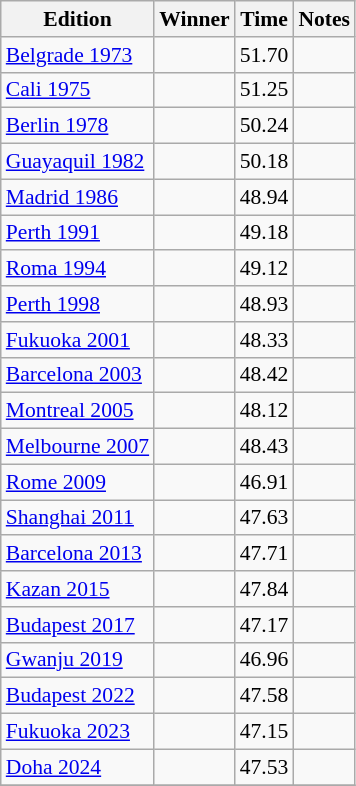<table class="wikitable" style="font-size:90%;">
<tr>
<th>Edition</th>
<th>Winner</th>
<th>Time</th>
<th>Notes</th>
</tr>
<tr>
<td> <a href='#'>Belgrade 1973</a></td>
<td></td>
<td align=center>51.70</td>
<td align=center></td>
</tr>
<tr>
<td> <a href='#'>Cali 1975</a></td>
<td></td>
<td align=center>51.25</td>
<td align=center></td>
</tr>
<tr>
<td> <a href='#'>Berlin 1978</a></td>
<td></td>
<td align=center>50.24</td>
<td align=center></td>
</tr>
<tr>
<td> <a href='#'>Guayaquil 1982</a></td>
<td></td>
<td align=center>50.18</td>
<td align=center></td>
</tr>
<tr>
<td> <a href='#'>Madrid 1986</a></td>
<td></td>
<td align=center>48.94</td>
<td align=center></td>
</tr>
<tr>
<td> <a href='#'>Perth 1991</a></td>
<td></td>
<td align=center>49.18</td>
<td></td>
</tr>
<tr>
<td> <a href='#'>Roma 1994</a></td>
<td></td>
<td align=center>49.12</td>
<td></td>
</tr>
<tr>
<td> <a href='#'>Perth 1998</a></td>
<td></td>
<td align=center>48.93</td>
<td align=center></td>
</tr>
<tr>
<td> <a href='#'>Fukuoka 2001</a></td>
<td></td>
<td align=center>48.33</td>
<td align=center></td>
</tr>
<tr>
<td> <a href='#'>Barcelona 2003</a></td>
<td></td>
<td align=center>48.42</td>
<td></td>
</tr>
<tr>
<td> <a href='#'>Montreal 2005</a></td>
<td></td>
<td align=center>48.12</td>
<td align=center></td>
</tr>
<tr>
<td> <a href='#'>Melbourne 2007</a></td>
<td><br></td>
<td align=center>48.43</td>
<td></td>
</tr>
<tr>
<td> <a href='#'>Rome 2009</a></td>
<td></td>
<td align=center>46.91</td>
<td align=center></td>
</tr>
<tr>
<td> <a href='#'>Shanghai 2011</a></td>
<td></td>
<td align=center>47.63</td>
<td></td>
</tr>
<tr>
<td> <a href='#'>Barcelona 2013</a></td>
<td></td>
<td align=center>47.71</td>
<td></td>
</tr>
<tr>
<td> <a href='#'>Kazan 2015</a></td>
<td></td>
<td align=center>47.84</td>
<td></td>
</tr>
<tr>
<td> <a href='#'>Budapest 2017</a></td>
<td></td>
<td align=center>47.17</td>
<td></td>
</tr>
<tr>
<td> <a href='#'>Gwanju 2019</a></td>
<td></td>
<td>46.96</td>
<td></td>
</tr>
<tr>
<td> <a href='#'>Budapest 2022</a></td>
<td></td>
<td>47.58</td>
<td></td>
</tr>
<tr>
<td> <a href='#'>Fukuoka 2023</a></td>
<td></td>
<td>47.15</td>
<td></td>
</tr>
<tr>
<td> <a href='#'>Doha 2024</a></td>
<td></td>
<td>47.53</td>
<td></td>
</tr>
<tr>
</tr>
</table>
